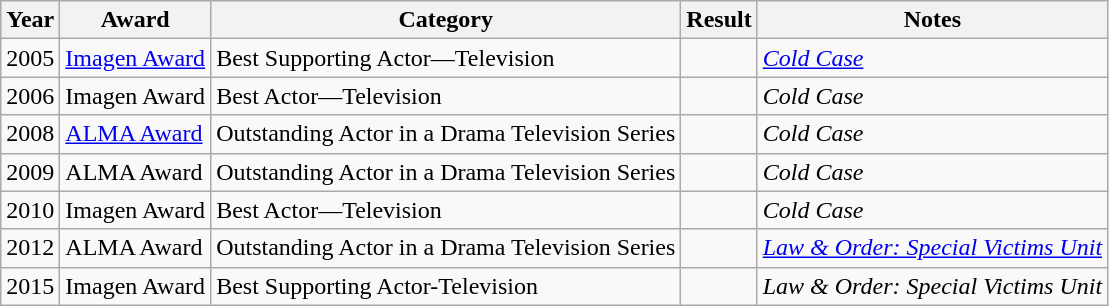<table class="wikitable sortable">
<tr>
<th>Year</th>
<th>Award</th>
<th>Category</th>
<th>Result</th>
<th>Notes</th>
</tr>
<tr>
<td>2005</td>
<td><a href='#'>Imagen Award</a></td>
<td>Best Supporting Actor—Television</td>
<td></td>
<td><em><a href='#'>Cold Case</a></em></td>
</tr>
<tr>
<td>2006</td>
<td>Imagen Award</td>
<td>Best Actor—Television</td>
<td></td>
<td><em>Cold Case</em></td>
</tr>
<tr>
<td>2008</td>
<td><a href='#'>ALMA Award</a></td>
<td>Outstanding Actor in a Drama Television Series</td>
<td></td>
<td><em>Cold Case</em></td>
</tr>
<tr>
<td>2009</td>
<td>ALMA Award</td>
<td>Outstanding Actor in a Drama Television Series</td>
<td></td>
<td><em>Cold Case</em></td>
</tr>
<tr>
<td>2010</td>
<td>Imagen Award</td>
<td>Best Actor—Television</td>
<td></td>
<td><em>Cold Case</em></td>
</tr>
<tr>
<td>2012</td>
<td>ALMA Award</td>
<td>Outstanding Actor in a Drama Television Series</td>
<td></td>
<td><em><a href='#'>Law & Order: Special Victims Unit</a></em></td>
</tr>
<tr>
<td>2015</td>
<td>Imagen Award</td>
<td>Best Supporting Actor-Television</td>
<td></td>
<td><em>Law & Order: Special Victims Unit</em></td>
</tr>
</table>
